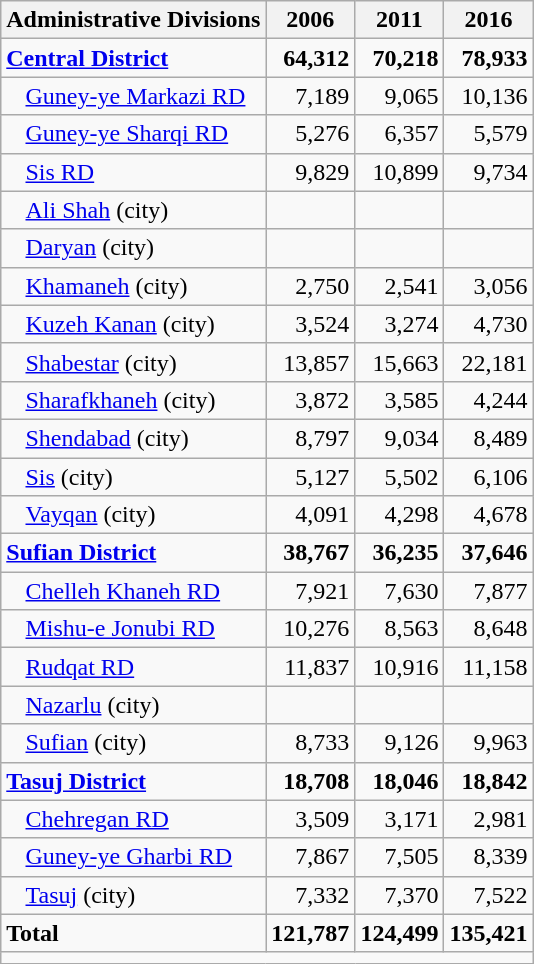<table class="wikitable">
<tr>
<th>Administrative Divisions</th>
<th>2006</th>
<th>2011</th>
<th>2016</th>
</tr>
<tr>
<td><strong><a href='#'>Central District</a></strong></td>
<td style="text-align: right;"><strong>64,312</strong></td>
<td style="text-align: right;"><strong>70,218</strong></td>
<td style="text-align: right;"><strong>78,933</strong></td>
</tr>
<tr>
<td style="padding-left: 1em;"><a href='#'>Guney-ye Markazi RD</a></td>
<td style="text-align: right;">7,189</td>
<td style="text-align: right;">9,065</td>
<td style="text-align: right;">10,136</td>
</tr>
<tr>
<td style="padding-left: 1em;"><a href='#'>Guney-ye Sharqi RD</a></td>
<td style="text-align: right;">5,276</td>
<td style="text-align: right;">6,357</td>
<td style="text-align: right;">5,579</td>
</tr>
<tr>
<td style="padding-left: 1em;"><a href='#'>Sis RD</a></td>
<td style="text-align: right;">9,829</td>
<td style="text-align: right;">10,899</td>
<td style="text-align: right;">9,734</td>
</tr>
<tr>
<td style="padding-left: 1em;"><a href='#'>Ali Shah</a> (city)</td>
<td style="text-align: right;"></td>
<td style="text-align: right;"></td>
<td style="text-align: right;"></td>
</tr>
<tr>
<td style="padding-left: 1em;"><a href='#'>Daryan</a> (city)</td>
<td style="text-align: right;"></td>
<td style="text-align: right;"></td>
<td style="text-align: right;"></td>
</tr>
<tr>
<td style="padding-left: 1em;"><a href='#'>Khamaneh</a> (city)</td>
<td style="text-align: right;">2,750</td>
<td style="text-align: right;">2,541</td>
<td style="text-align: right;">3,056</td>
</tr>
<tr>
<td style="padding-left: 1em;"><a href='#'>Kuzeh Kanan</a> (city)</td>
<td style="text-align: right;">3,524</td>
<td style="text-align: right;">3,274</td>
<td style="text-align: right;">4,730</td>
</tr>
<tr>
<td style="padding-left: 1em;"><a href='#'>Shabestar</a> (city)</td>
<td style="text-align: right;">13,857</td>
<td style="text-align: right;">15,663</td>
<td style="text-align: right;">22,181</td>
</tr>
<tr>
<td style="padding-left: 1em;"><a href='#'>Sharafkhaneh</a> (city)</td>
<td style="text-align: right;">3,872</td>
<td style="text-align: right;">3,585</td>
<td style="text-align: right;">4,244</td>
</tr>
<tr>
<td style="padding-left: 1em;"><a href='#'>Shendabad</a> (city)</td>
<td style="text-align: right;">8,797</td>
<td style="text-align: right;">9,034</td>
<td style="text-align: right;">8,489</td>
</tr>
<tr>
<td style="padding-left: 1em;"><a href='#'>Sis</a> (city)</td>
<td style="text-align: right;">5,127</td>
<td style="text-align: right;">5,502</td>
<td style="text-align: right;">6,106</td>
</tr>
<tr>
<td style="padding-left: 1em;"><a href='#'>Vayqan</a> (city)</td>
<td style="text-align: right;">4,091</td>
<td style="text-align: right;">4,298</td>
<td style="text-align: right;">4,678</td>
</tr>
<tr>
<td><strong><a href='#'>Sufian District</a></strong></td>
<td style="text-align: right;"><strong>38,767</strong></td>
<td style="text-align: right;"><strong>36,235</strong></td>
<td style="text-align: right;"><strong>37,646</strong></td>
</tr>
<tr>
<td style="padding-left: 1em;"><a href='#'>Chelleh Khaneh RD</a></td>
<td style="text-align: right;">7,921</td>
<td style="text-align: right;">7,630</td>
<td style="text-align: right;">7,877</td>
</tr>
<tr>
<td style="padding-left: 1em;"><a href='#'>Mishu-e Jonubi RD</a></td>
<td style="text-align: right;">10,276</td>
<td style="text-align: right;">8,563</td>
<td style="text-align: right;">8,648</td>
</tr>
<tr>
<td style="padding-left: 1em;"><a href='#'>Rudqat RD</a></td>
<td style="text-align: right;">11,837</td>
<td style="text-align: right;">10,916</td>
<td style="text-align: right;">11,158</td>
</tr>
<tr>
<td style="padding-left: 1em;"><a href='#'>Nazarlu</a> (city)</td>
<td style="text-align: right;"></td>
<td style="text-align: right;"></td>
<td style="text-align: right;"></td>
</tr>
<tr>
<td style="padding-left: 1em;"><a href='#'>Sufian</a> (city)</td>
<td style="text-align: right;">8,733</td>
<td style="text-align: right;">9,126</td>
<td style="text-align: right;">9,963</td>
</tr>
<tr>
<td><strong><a href='#'>Tasuj District</a></strong></td>
<td style="text-align: right;"><strong>18,708</strong></td>
<td style="text-align: right;"><strong>18,046</strong></td>
<td style="text-align: right;"><strong>18,842</strong></td>
</tr>
<tr>
<td style="padding-left: 1em;"><a href='#'>Chehregan RD</a></td>
<td style="text-align: right;">3,509</td>
<td style="text-align: right;">3,171</td>
<td style="text-align: right;">2,981</td>
</tr>
<tr>
<td style="padding-left: 1em;"><a href='#'>Guney-ye Gharbi RD</a></td>
<td style="text-align: right;">7,867</td>
<td style="text-align: right;">7,505</td>
<td style="text-align: right;">8,339</td>
</tr>
<tr>
<td style="padding-left: 1em;"><a href='#'>Tasuj</a> (city)</td>
<td style="text-align: right;">7,332</td>
<td style="text-align: right;">7,370</td>
<td style="text-align: right;">7,522</td>
</tr>
<tr>
<td><strong>Total</strong></td>
<td style="text-align: right;"><strong>121,787</strong></td>
<td style="text-align: right;"><strong>124,499</strong></td>
<td style="text-align: right;"><strong>135,421</strong></td>
</tr>
<tr>
<td colspan=4></td>
</tr>
</table>
